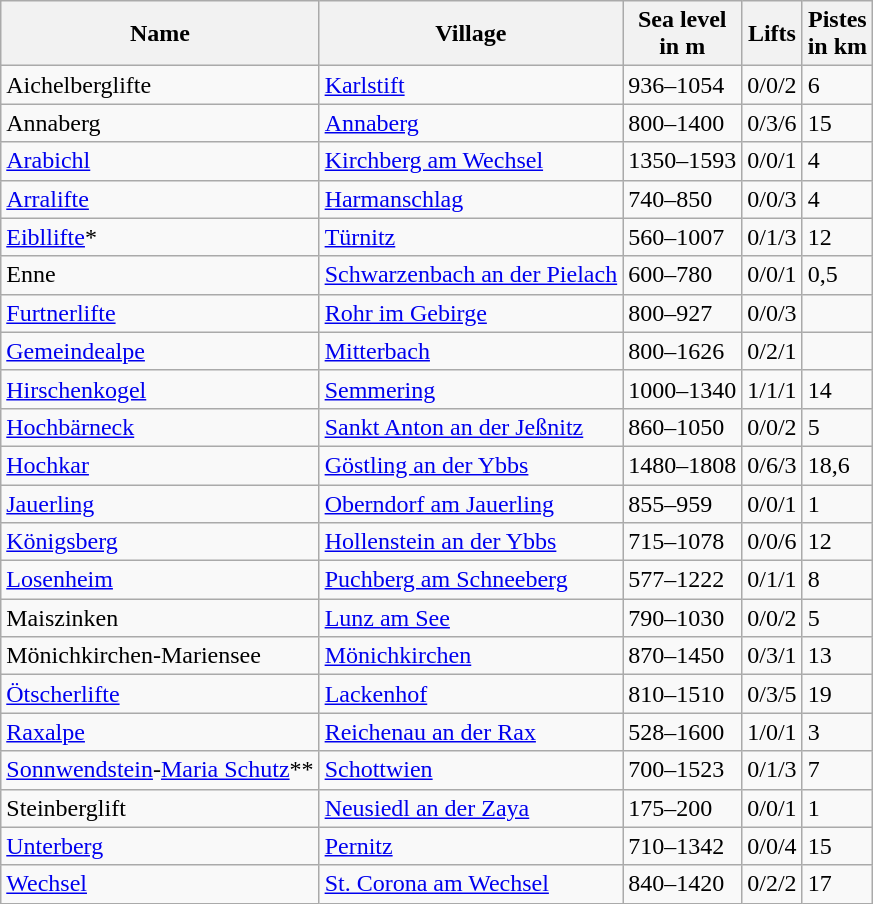<table class="wikitable sortable zebra">
<tr>
<th>Name</th>
<th>Village</th>
<th>Sea level<br>in m</th>
<th>Lifts</th>
<th>Pistes<br>in km</th>
</tr>
<tr>
<td>Aichelberglifte</td>
<td><a href='#'>Karlstift</a></td>
<td>936–1054</td>
<td>0/0/2</td>
<td>6</td>
</tr>
<tr>
<td>Annaberg</td>
<td><a href='#'>Annaberg</a></td>
<td>800–1400</td>
<td>0/3/6</td>
<td>15</td>
</tr>
<tr>
<td><a href='#'>Arabichl</a></td>
<td><a href='#'>Kirchberg am Wechsel</a></td>
<td>1350–1593</td>
<td>0/0/1</td>
<td>4</td>
</tr>
<tr>
<td><a href='#'>Arralifte</a></td>
<td><a href='#'>Harmanschlag</a></td>
<td>740–850</td>
<td>0/0/3</td>
<td>4</td>
</tr>
<tr class="hintergrundfarbe5">
<td><a href='#'>Eibllifte</a>*</td>
<td><a href='#'>Türnitz</a></td>
<td>560–1007</td>
<td>0/1/3</td>
<td>12</td>
</tr>
<tr>
<td>Enne</td>
<td><a href='#'>Schwarzenbach an der Pielach</a></td>
<td>600–780</td>
<td>0/0/1</td>
<td>0,5</td>
</tr>
<tr>
<td><a href='#'>Furtnerlifte</a></td>
<td><a href='#'>Rohr im Gebirge</a></td>
<td>800–927</td>
<td>0/0/3</td>
<td></td>
</tr>
<tr>
<td><a href='#'>Gemeindealpe</a></td>
<td><a href='#'>Mitterbach</a></td>
<td>800–1626</td>
<td>0/2/1</td>
<td></td>
</tr>
<tr>
<td><a href='#'>Hirschenkogel</a></td>
<td><a href='#'>Semmering</a></td>
<td>1000–1340</td>
<td>1/1/1</td>
<td>14</td>
</tr>
<tr>
<td><a href='#'>Hochbärneck</a></td>
<td><a href='#'>Sankt Anton an der Jeßnitz</a></td>
<td>860–1050</td>
<td>0/0/2</td>
<td>5</td>
</tr>
<tr>
<td><a href='#'>Hochkar</a></td>
<td><a href='#'>Göstling an der Ybbs</a></td>
<td>1480–1808</td>
<td>0/6/3</td>
<td>18,6</td>
</tr>
<tr>
<td><a href='#'>Jauerling</a></td>
<td><a href='#'>Oberndorf am Jauerling</a></td>
<td>855–959</td>
<td>0/0/1</td>
<td>1</td>
</tr>
<tr>
<td><a href='#'>Königsberg</a></td>
<td><a href='#'>Hollenstein an der Ybbs</a></td>
<td>715–1078</td>
<td>0/0/6</td>
<td>12</td>
</tr>
<tr>
<td><a href='#'>Losenheim</a></td>
<td><a href='#'>Puchberg am Schneeberg</a></td>
<td>577–1222</td>
<td>0/1/1</td>
<td>8</td>
</tr>
<tr>
<td>Maiszinken</td>
<td><a href='#'>Lunz am See</a></td>
<td>790–1030</td>
<td>0/0/2</td>
<td>5</td>
</tr>
<tr>
<td>Mönichkirchen-Mariensee</td>
<td><a href='#'>Mönichkirchen</a></td>
<td>870–1450</td>
<td>0/3/1</td>
<td>13</td>
</tr>
<tr>
<td><a href='#'>Ötscherlifte</a></td>
<td><a href='#'>Lackenhof</a></td>
<td>810–1510</td>
<td>0/3/5</td>
<td>19</td>
</tr>
<tr>
<td><a href='#'>Raxalpe</a></td>
<td><a href='#'>Reichenau an der Rax</a></td>
<td>528–1600</td>
<td>1/0/1</td>
<td>3</td>
</tr>
<tr class="hintergrundfarbe5">
<td><a href='#'>Sonnwendstein</a>-<a href='#'>Maria Schutz</a>**</td>
<td><a href='#'>Schottwien</a></td>
<td>700–1523</td>
<td>0/1/3</td>
<td>7</td>
</tr>
<tr>
<td>Steinberglift</td>
<td><a href='#'>Neusiedl an der Zaya</a></td>
<td>175–200</td>
<td>0/0/1</td>
<td>1</td>
</tr>
<tr>
<td><a href='#'>Unterberg</a></td>
<td><a href='#'>Pernitz</a></td>
<td>710–1342</td>
<td>0/0/4</td>
<td>15</td>
</tr>
<tr>
<td><a href='#'>Wechsel</a></td>
<td><a href='#'>St. Corona am Wechsel</a></td>
<td>840–1420</td>
<td>0/2/2</td>
<td>17</td>
</tr>
</table>
